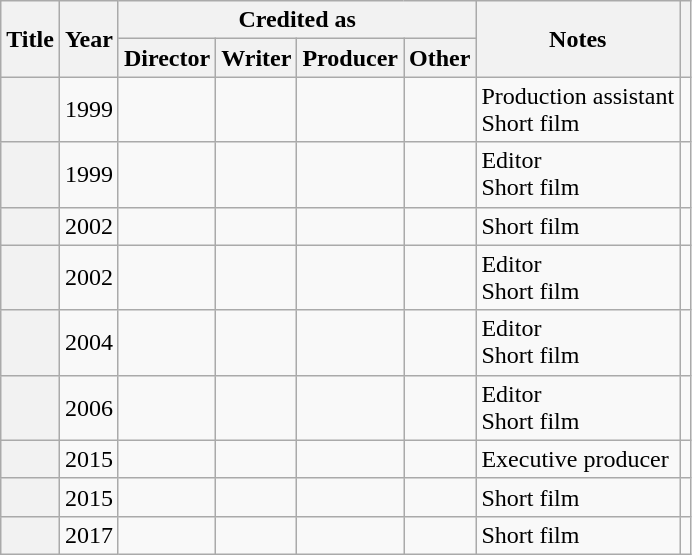<table class="wikitable sortable plainrowheaders">
<tr>
<th rowspan="2" scope="col">Title</th>
<th rowspan="2" scope="col">Year</th>
<th colspan="4" scope="col">Credited as</th>
<th rowspan="2" scope="col" class="unsortable">Notes</th>
<th rowspan="2" scope="col" class="unsortable" rowspan="2"></th>
</tr>
<tr>
<th>Director</th>
<th>Writer</th>
<th>Producer</th>
<th>Other</th>
</tr>
<tr>
<th scope="row"><em></em></th>
<td>1999</td>
<td></td>
<td></td>
<td></td>
<td></td>
<td>Production assistant<br>Short film</td>
<td style="text-align:center;"></td>
</tr>
<tr>
<th scope="row"><em></em></th>
<td>1999</td>
<td></td>
<td></td>
<td></td>
<td></td>
<td>Editor<br>Short film</td>
<td style="text-align:center;"></td>
</tr>
<tr>
<th scope="row"><em></em></th>
<td>2002</td>
<td></td>
<td></td>
<td></td>
<td></td>
<td>Short film</td>
<td style="text-align:center;"></td>
</tr>
<tr>
<th scope="row"><em></em></th>
<td>2002</td>
<td></td>
<td></td>
<td></td>
<td></td>
<td>Editor<br>Short film</td>
<td style="text-align:center;"></td>
</tr>
<tr>
<th scope="row"><em></em></th>
<td>2004</td>
<td></td>
<td></td>
<td></td>
<td></td>
<td>Editor<br>Short film</td>
<td style="text-align:center;"></td>
</tr>
<tr>
<th scope="row"><em></em></th>
<td>2006</td>
<td></td>
<td></td>
<td></td>
<td></td>
<td>Editor<br>Short film</td>
<td style="text-align:center;"></td>
</tr>
<tr>
<th scope="row"><em></em></th>
<td>2015</td>
<td></td>
<td></td>
<td></td>
<td></td>
<td>Executive producer</td>
<td style="text-align:center;"></td>
</tr>
<tr>
<th scope="row"><em></em></th>
<td>2015</td>
<td></td>
<td></td>
<td></td>
<td></td>
<td>Short film</td>
<td style="text-align:center;"></td>
</tr>
<tr>
<th scope="row"><em></em></th>
<td>2017</td>
<td></td>
<td></td>
<td></td>
<td></td>
<td>Short film</td>
<td style="text-align:center;"></td>
</tr>
</table>
